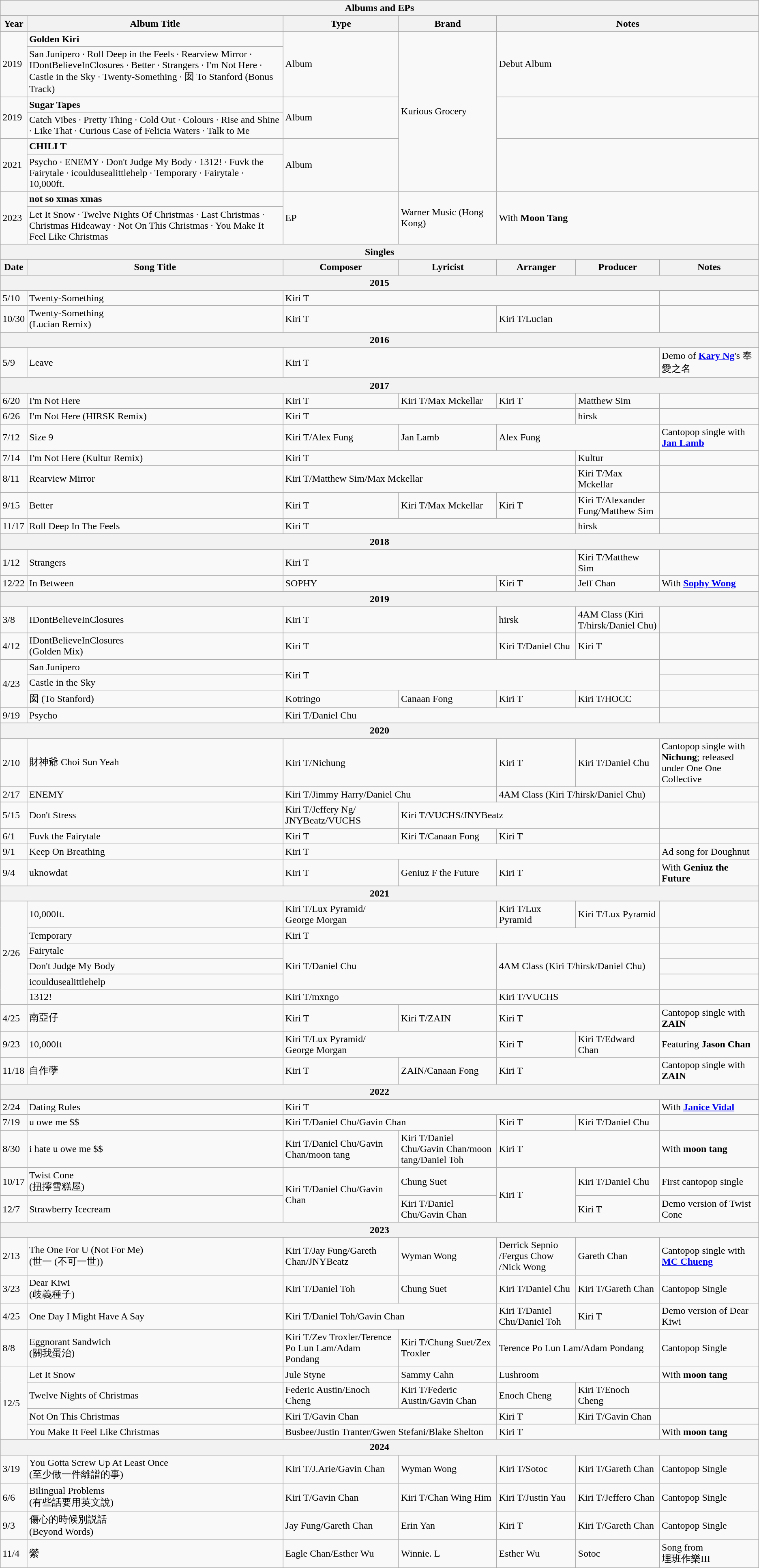<table class="wikitable">
<tr>
<th colspan="7">Albums and EPs</th>
</tr>
<tr>
<th>Year</th>
<th>Album Title</th>
<th>Type</th>
<th>Brand</th>
<th colspan="3">Notes</th>
</tr>
<tr>
<td rowspan="2">2019</td>
<td><strong>Golden Kiri</strong></td>
<td rowspan="2">Album</td>
<td rowspan="6">Kurious Grocery</td>
<td colspan="3" rowspan="2">Debut Album</td>
</tr>
<tr>
<td>San Junipero · Roll Deep in the Feels · Rearview Mirror  · IDontBelieveInClosures · Better ·  Strangers  · I'm Not Here · Castle in the Sky · Twenty-Something · 囡 To Stanford (Bonus Track)</td>
</tr>
<tr>
<td rowspan="2">2019</td>
<td><strong>Sugar Tapes</strong></td>
<td rowspan="2">Album</td>
<td colspan="3" rowspan="2"></td>
</tr>
<tr>
<td>Catch Vibes · Pretty Thing · Cold Out · Colours · Rise and Shine · Like That · Curious Case of Felicia Waters · Talk to Me</td>
</tr>
<tr>
<td rowspan="2">2021</td>
<td><strong>CHILI T</strong></td>
<td rowspan="2">Album</td>
<td colspan="3" rowspan="2"></td>
</tr>
<tr>
<td>Psycho · ENEMY · Don't Judge My Body · 1312! · Fuvk the Fairytale · icouldusealittlehelp · Temporary · Fairytale · 10,000ft.</td>
</tr>
<tr>
<td rowspan="2">2023</td>
<td><strong>not so xmas xmas</strong></td>
<td rowspan="2">EP</td>
<td rowspan="2">Warner Music (Hong Kong)</td>
<td colspan="3" rowspan="2">With <strong>Moon Tang</strong></td>
</tr>
<tr>
<td>Let It Snow · Twelve Nights Of Christmas · Last Christmas · Christmas Hideaway · Not On This Christmas · You Make It Feel Like Christmas</td>
</tr>
<tr>
<th colspan="7"><strong>Singles</strong></th>
</tr>
<tr>
<th><strong>Date</strong></th>
<th><strong>Song Title</strong></th>
<th><strong>Composer</strong></th>
<th>Lyricist</th>
<th><strong>Arranger</strong></th>
<th><strong>Producer</strong></th>
<th><strong>Notes</strong></th>
</tr>
<tr>
<th colspan="7"><strong>2015</strong></th>
</tr>
<tr>
<td>5/10</td>
<td>Twenty-Something</td>
<td colspan="4">Kiri T</td>
<td></td>
</tr>
<tr>
<td>10/30</td>
<td>Twenty-Something<br>(Lucian Remix)</td>
<td colspan="2">Kiri T</td>
<td colspan="2">Kiri T/Lucian</td>
<td></td>
</tr>
<tr>
<th colspan="7"><strong>2016</strong></th>
</tr>
<tr>
<td>5/9</td>
<td>Leave</td>
<td colspan="4">Kiri T</td>
<td>Demo of <strong><a href='#'>Kary Ng</a></strong>'s 奉愛之名</td>
</tr>
<tr>
<th colspan="7"><strong>2017</strong></th>
</tr>
<tr>
<td>6/20</td>
<td>I'm Not Here</td>
<td>Kiri T</td>
<td>Kiri T/Max Mckellar</td>
<td>Kiri T</td>
<td>Matthew Sim</td>
<td></td>
</tr>
<tr>
<td>6/26</td>
<td>I'm Not Here (HIRSK Remix)</td>
<td colspan="3">Kiri T</td>
<td>hirsk</td>
<td></td>
</tr>
<tr>
<td>7/12</td>
<td>Size 9</td>
<td>Kiri T/Alex Fung</td>
<td>Jan Lamb</td>
<td colspan="2">Alex Fung</td>
<td>Cantopop single with <strong><a href='#'>Jan Lamb</a></strong></td>
</tr>
<tr>
<td>7/14</td>
<td>I'm Not Here (Kultur Remix)</td>
<td colspan="3">Kiri T</td>
<td>Kultur</td>
<td></td>
</tr>
<tr>
<td>8/11</td>
<td>Rearview Mirror</td>
<td colspan="3">Kiri T/Matthew Sim/Max Mckellar</td>
<td>Kiri T/Max Mckellar</td>
<td></td>
</tr>
<tr>
<td>9/15</td>
<td>Better</td>
<td>Kiri T</td>
<td>Kiri T/Max Mckellar</td>
<td>Kiri T</td>
<td>Kiri T/Alexander Fung/Matthew Sim</td>
<td></td>
</tr>
<tr>
<td>11/17</td>
<td>Roll Deep In The Feels</td>
<td colspan="3">Kiri T</td>
<td>hirsk</td>
<td></td>
</tr>
<tr>
<th colspan="7"><strong>2018</strong></th>
</tr>
<tr>
<td>1/12</td>
<td>Strangers</td>
<td colspan="3">Kiri T</td>
<td>Kiri T/Matthew Sim</td>
<td></td>
</tr>
<tr>
<td>12/22</td>
<td>In Between</td>
<td colspan="2">SOPHY</td>
<td>Kiri T</td>
<td>Jeff Chan</td>
<td>With <strong><a href='#'>Sophy Wong</a></strong></td>
</tr>
<tr>
<th colspan="7"><strong>2019</strong></th>
</tr>
<tr>
<td>3/8</td>
<td>IDontBelieveInClosures</td>
<td colspan="2">Kiri T</td>
<td>hirsk</td>
<td>4AM Class (Kiri T/hirsk/Daniel Chu)</td>
<td></td>
</tr>
<tr>
<td>4/12</td>
<td>IDontBelieveInClosures<br>(Golden Mix)</td>
<td colspan="2">Kiri T</td>
<td>Kiri T/Daniel Chu</td>
<td>Kiri T</td>
<td></td>
</tr>
<tr>
<td rowspan="3">4/23</td>
<td>San Junipero</td>
<td colspan="4" rowspan="2">Kiri T</td>
<td></td>
</tr>
<tr>
<td>Castle in the Sky</td>
<td></td>
</tr>
<tr>
<td>囡 (To Stanford)</td>
<td>Kotringo</td>
<td>Canaan Fong</td>
<td>Kiri T</td>
<td>Kiri T/HOCC</td>
<td></td>
</tr>
<tr>
<td>9/19</td>
<td>Psycho</td>
<td colspan="4">Kiri T/Daniel Chu</td>
<td></td>
</tr>
<tr>
<th colspan="7"><strong>2020</strong></th>
</tr>
<tr>
<td>2/10</td>
<td>財神爺 Choi Sun Yeah</td>
<td colspan="2">Kiri T/Nichung</td>
<td>Kiri T</td>
<td>Kiri T/Daniel Chu</td>
<td>Cantopop single with <strong>Nichung</strong>; released under One One Collective</td>
</tr>
<tr>
<td>2/17</td>
<td>ENEMY</td>
<td colspan="2">Kiri T/Jimmy Harry/Daniel Chu</td>
<td colspan="2">4AM Class (Kiri T/hirsk/Daniel Chu)</td>
<td></td>
</tr>
<tr>
<td>5/15</td>
<td>Don't Stress</td>
<td>Kiri T/Jeffery Ng/<br>JNYBeatz/VUCHS</td>
<td colspan="3">Kiri T/VUCHS/JNYBeatz</td>
<td></td>
</tr>
<tr>
<td>6/1</td>
<td>Fuvk the Fairytale</td>
<td>Kiri T</td>
<td>Kiri T/Canaan Fong</td>
<td colspan="2">Kiri T</td>
<td></td>
</tr>
<tr>
<td>9/1</td>
<td>Keep On Breathing</td>
<td colspan="4">Kiri T</td>
<td>Ad song for Doughnut</td>
</tr>
<tr>
<td>9/4</td>
<td>uknowdat</td>
<td>Kiri T</td>
<td>Geniuz F the Future</td>
<td colspan="2">Kiri T</td>
<td>With <strong>Geniuz the Future</strong></td>
</tr>
<tr>
<th colspan="7"><strong>2021</strong></th>
</tr>
<tr>
<td rowspan="6">2/26</td>
<td>10,000ft.</td>
<td colspan="2">Kiri T/Lux Pyramid/<br>George Morgan</td>
<td>Kiri T/Lux Pyramid</td>
<td>Kiri T/Lux Pyramid</td>
<td></td>
</tr>
<tr>
<td>Temporary</td>
<td colspan="4">Kiri T</td>
<td></td>
</tr>
<tr>
<td>Fairytale</td>
<td colspan="2" rowspan="3">Kiri T/Daniel Chu</td>
<td colspan="2" rowspan="3">4AM Class (Kiri T/hirsk/Daniel Chu)</td>
<td></td>
</tr>
<tr>
<td>Don't Judge My Body</td>
<td></td>
</tr>
<tr>
<td>icouldusealittlehelp</td>
<td></td>
</tr>
<tr>
<td>1312!</td>
<td colspan="2">Kiri T/mxngo</td>
<td colspan="2">Kiri T/VUCHS</td>
<td></td>
</tr>
<tr>
<td>4/25</td>
<td>南亞仔</td>
<td>Kiri T</td>
<td>Kiri T/ZAIN</td>
<td colspan="2">Kiri T</td>
<td>Cantopop single with <strong>ZAIN</strong></td>
</tr>
<tr>
<td>9/23</td>
<td>10,000ft</td>
<td colspan="2">Kiri T/Lux Pyramid/<br>George Morgan</td>
<td>Kiri T</td>
<td>Kiri T/Edward Chan</td>
<td>Featuring <strong>Jason Chan</strong></td>
</tr>
<tr>
<td>11/18</td>
<td>自作孽</td>
<td>Kiri T</td>
<td>ZAIN/Canaan Fong</td>
<td colspan="2">Kiri T</td>
<td>Cantopop single with <strong>ZAIN</strong></td>
</tr>
<tr>
<th colspan="7"><strong>2022</strong></th>
</tr>
<tr>
<td>2/24</td>
<td>Dating Rules</td>
<td colspan="4">Kiri T</td>
<td>With <strong><a href='#'>Janice Vidal</a></strong></td>
</tr>
<tr>
<td>7/19</td>
<td>u owe me $$</td>
<td colspan="2">Kiri T/Daniel Chu/Gavin Chan</td>
<td>Kiri T</td>
<td>Kiri T/Daniel Chu</td>
<td></td>
</tr>
<tr>
<td>8/30</td>
<td>i hate u owe me $$</td>
<td>Kiri T/Daniel Chu/Gavin Chan/moon tang</td>
<td>Kiri T/Daniel Chu/Gavin Chan/moon tang/Daniel Toh</td>
<td colspan="2">Kiri T</td>
<td>With <strong>moon tang</strong></td>
</tr>
<tr>
<td>10/17</td>
<td>Twist Cone<br>(扭擰雪糕屋)</td>
<td rowspan="2">Kiri T/Daniel Chu/Gavin Chan</td>
<td>Chung Suet</td>
<td rowspan="2">Kiri T</td>
<td>Kiri T/Daniel Chu</td>
<td>First cantopop single</td>
</tr>
<tr>
<td>12/7</td>
<td>Strawberry Icecream</td>
<td>Kiri T/Daniel Chu/Gavin Chan</td>
<td>Kiri T</td>
<td>Demo version of Twist Cone</td>
</tr>
<tr>
<th colspan="7"><strong>2023</strong></th>
</tr>
<tr>
<td>2/13</td>
<td>The One For U (Not For Me)<br>(世一 (不可一世))</td>
<td>Kiri T/Jay Fung/Gareth Chan/JNYBeatz</td>
<td>Wyman Wong</td>
<td>Derrick Sepnio /Fergus Chow /Nick Wong</td>
<td>Gareth Chan</td>
<td>Cantopop single with <strong><a href='#'>MC Chueng</a></strong></td>
</tr>
<tr>
<td>3/23</td>
<td>Dear Kiwi<br>(歧義種子)</td>
<td>Kiri T/Daniel Toh</td>
<td>Chung Suet</td>
<td>Kiri T/Daniel Chu</td>
<td>Kiri T/Gareth Chan</td>
<td>Cantopop Single</td>
</tr>
<tr>
<td>4/25</td>
<td>One Day I Might Have A Say</td>
<td colspan="2">Kiri T/Daniel Toh/Gavin Chan </td>
<td>Kiri T/Daniel Chu/Daniel Toh</td>
<td>Kiri T</td>
<td>Demo version of Dear Kiwi</td>
</tr>
<tr>
<td>8/8</td>
<td>Eggnorant Sandwich<br>(關我蛋治)</td>
<td>Kiri T/Zev Troxler/Terence Po Lun Lam/Adam Pondang</td>
<td>Kiri T/Chung Suet/Zex Troxler</td>
<td colspan="2">Terence Po Lun Lam/Adam Pondang</td>
<td>Cantopop Single</td>
</tr>
<tr>
<td rowspan="4">12/5</td>
<td>Let It Snow</td>
<td>Jule Styne</td>
<td>Sammy Cahn</td>
<td colspan="2">Lushroom</td>
<td>With <strong>moon tang</strong></td>
</tr>
<tr>
<td>Twelve Nights of Christmas</td>
<td>Federic Austin/Enoch Cheng</td>
<td>Kiri T/Federic Austin/Gavin Chan</td>
<td>Enoch Cheng</td>
<td>Kiri T/Enoch Cheng</td>
<td></td>
</tr>
<tr>
<td>Not On This Christmas</td>
<td colspan="2">Kiri T/Gavin Chan</td>
<td>Kiri T</td>
<td>Kiri T/Gavin Chan</td>
<td></td>
</tr>
<tr>
<td>You Make It Feel Like Christmas</td>
<td colspan="2">Busbee/Justin Tranter/Gwen Stefani/Blake Shelton</td>
<td colspan="2">Kiri T</td>
<td>With <strong>moon tang</strong></td>
</tr>
<tr>
<th colspan="7"><strong>2024</strong></th>
</tr>
<tr>
<td>3/19</td>
<td>You Gotta Screw Up At Least Once<br>(至少做一件離譜的事)</td>
<td>Kiri T/J.Arie/Gavin Chan</td>
<td>Wyman Wong</td>
<td>Kiri T/Sotoc</td>
<td>Kiri T/Gareth Chan</td>
<td>Cantopop Single</td>
</tr>
<tr>
<td>6/6</td>
<td>Bilingual Problems<br>(有些話要用英文說)</td>
<td>Kiri T/Gavin Chan</td>
<td>Kiri T/Chan Wing Him</td>
<td>Kiri T/Justin Yau</td>
<td>Kiri T/Jeffero Chan</td>
<td>Cantopop Single</td>
</tr>
<tr>
<td>9/3</td>
<td>傷心的時候別説話<br>(Beyond Words)</td>
<td>Jay Fung/Gareth Chan</td>
<td>Erin Yan</td>
<td>Kiri T</td>
<td>Kiri T/Gareth Chan</td>
<td>Cantopop Single</td>
</tr>
<tr>
<td>11/4</td>
<td>縈</td>
<td>Eagle Chan/Esther Wu</td>
<td>Winnie. L</td>
<td>Esther Wu</td>
<td>Sotoc</td>
<td>Song from<br>埋班作樂III</td>
</tr>
</table>
